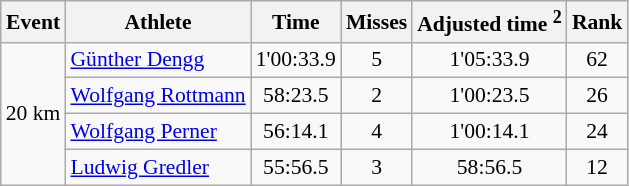<table class="wikitable" style="font-size:90%">
<tr>
<th>Event</th>
<th>Athlete</th>
<th>Time</th>
<th>Misses</th>
<th>Adjusted time <sup>2</sup></th>
<th>Rank</th>
</tr>
<tr>
<td rowspan="4">20 km</td>
<td><a href='#'>Günther Dengg</a></td>
<td align="center">1'00:33.9</td>
<td align="center">5</td>
<td align="center">1'05:33.9</td>
<td align="center">62</td>
</tr>
<tr>
<td><a href='#'>Wolfgang Rottmann</a></td>
<td align="center">58:23.5</td>
<td align="center">2</td>
<td align="center">1'00:23.5</td>
<td align="center">26</td>
</tr>
<tr>
<td><a href='#'>Wolfgang Perner</a></td>
<td align="center">56:14.1</td>
<td align="center">4</td>
<td align="center">1'00:14.1</td>
<td align="center">24</td>
</tr>
<tr>
<td><a href='#'>Ludwig Gredler</a></td>
<td align="center">55:56.5</td>
<td align="center">3</td>
<td align="center">58:56.5</td>
<td align="center">12</td>
</tr>
</table>
